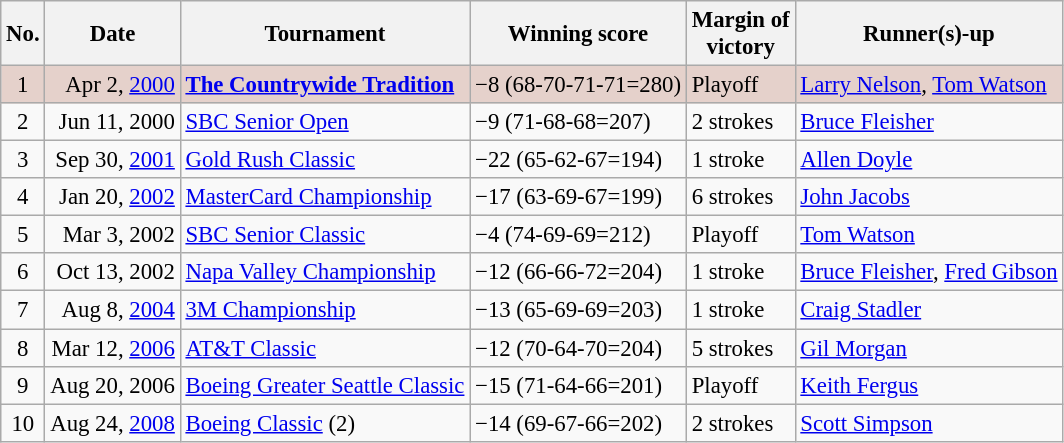<table class="wikitable" style="font-size:95%;">
<tr>
<th>No.</th>
<th>Date</th>
<th>Tournament</th>
<th>Winning score</th>
<th>Margin of<br>victory</th>
<th>Runner(s)-up</th>
</tr>
<tr style="background:#e5d1cb;">
<td align=center>1</td>
<td align=right>Apr 2, <a href='#'>2000</a></td>
<td><strong><a href='#'>The Countrywide Tradition</a></strong></td>
<td>−8 (68-70-71-71=280)</td>
<td>Playoff</td>
<td> <a href='#'>Larry Nelson</a>,  <a href='#'>Tom Watson</a></td>
</tr>
<tr>
<td align=center>2</td>
<td align=right>Jun 11, 2000</td>
<td><a href='#'>SBC Senior Open</a></td>
<td>−9 (71-68-68=207)</td>
<td>2 strokes</td>
<td> <a href='#'>Bruce Fleisher</a></td>
</tr>
<tr>
<td align=center>3</td>
<td align=right>Sep 30, <a href='#'>2001</a></td>
<td><a href='#'>Gold Rush Classic</a></td>
<td>−22 (65-62-67=194)</td>
<td>1 stroke</td>
<td> <a href='#'>Allen Doyle</a></td>
</tr>
<tr>
<td align=center>4</td>
<td align=right>Jan 20, <a href='#'>2002</a></td>
<td><a href='#'>MasterCard Championship</a></td>
<td>−17 (63-69-67=199)</td>
<td>6 strokes</td>
<td> <a href='#'>John Jacobs</a></td>
</tr>
<tr>
<td align=center>5</td>
<td align=right>Mar 3, 2002</td>
<td><a href='#'>SBC Senior Classic</a></td>
<td>−4 (74-69-69=212)</td>
<td>Playoff</td>
<td> <a href='#'>Tom Watson</a></td>
</tr>
<tr>
<td align=center>6</td>
<td align=right>Oct 13, 2002</td>
<td><a href='#'>Napa Valley Championship</a></td>
<td>−12 (66-66-72=204)</td>
<td>1 stroke</td>
<td> <a href='#'>Bruce Fleisher</a>,  <a href='#'>Fred Gibson</a></td>
</tr>
<tr>
<td align=center>7</td>
<td align=right>Aug 8, <a href='#'>2004</a></td>
<td><a href='#'>3M Championship</a></td>
<td>−13 (65-69-69=203)</td>
<td>1 stroke</td>
<td> <a href='#'>Craig Stadler</a></td>
</tr>
<tr>
<td align=center>8</td>
<td align=right>Mar 12, <a href='#'>2006</a></td>
<td><a href='#'>AT&T Classic</a></td>
<td>−12 (70-64-70=204)</td>
<td>5 strokes</td>
<td> <a href='#'>Gil Morgan</a></td>
</tr>
<tr>
<td align=center>9</td>
<td align=right>Aug 20, 2006</td>
<td><a href='#'>Boeing Greater Seattle Classic</a></td>
<td>−15 (71-64-66=201)</td>
<td>Playoff</td>
<td> <a href='#'>Keith Fergus</a></td>
</tr>
<tr>
<td align=center>10</td>
<td align=right>Aug 24, <a href='#'>2008</a></td>
<td><a href='#'>Boeing Classic</a> (2)</td>
<td>−14 (69-67-66=202)</td>
<td>2 strokes</td>
<td> <a href='#'>Scott Simpson</a></td>
</tr>
</table>
